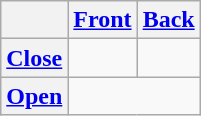<table class="wikitable" style="text-align:center">
<tr>
<th></th>
<th><a href='#'>Front</a></th>
<th><a href='#'>Back</a></th>
</tr>
<tr align="center">
<th><a href='#'>Close</a></th>
<td></td>
<td></td>
</tr>
<tr align="center">
<th><a href='#'>Open</a></th>
<td colspan="2"></td>
</tr>
</table>
